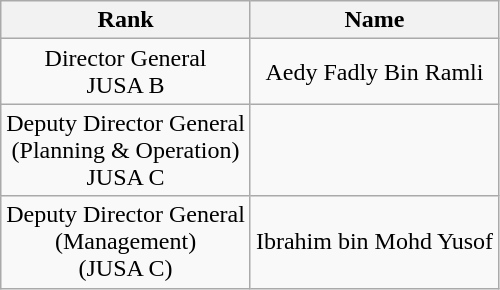<table class="wikitable" style="text-align:center;">
<tr>
<th>Rank</th>
<th>Name</th>
</tr>
<tr>
<td>Director General<br>JUSA B</td>
<td>Aedy Fadly Bin Ramli</td>
</tr>
<tr>
<td>Deputy Director General<br>(Planning & Operation)<br>JUSA C</td>
<td></td>
</tr>
<tr>
<td>Deputy Director General<br>(Management)<br>(JUSA C)</td>
<td>Ibrahim bin Mohd Yusof</td>
</tr>
</table>
